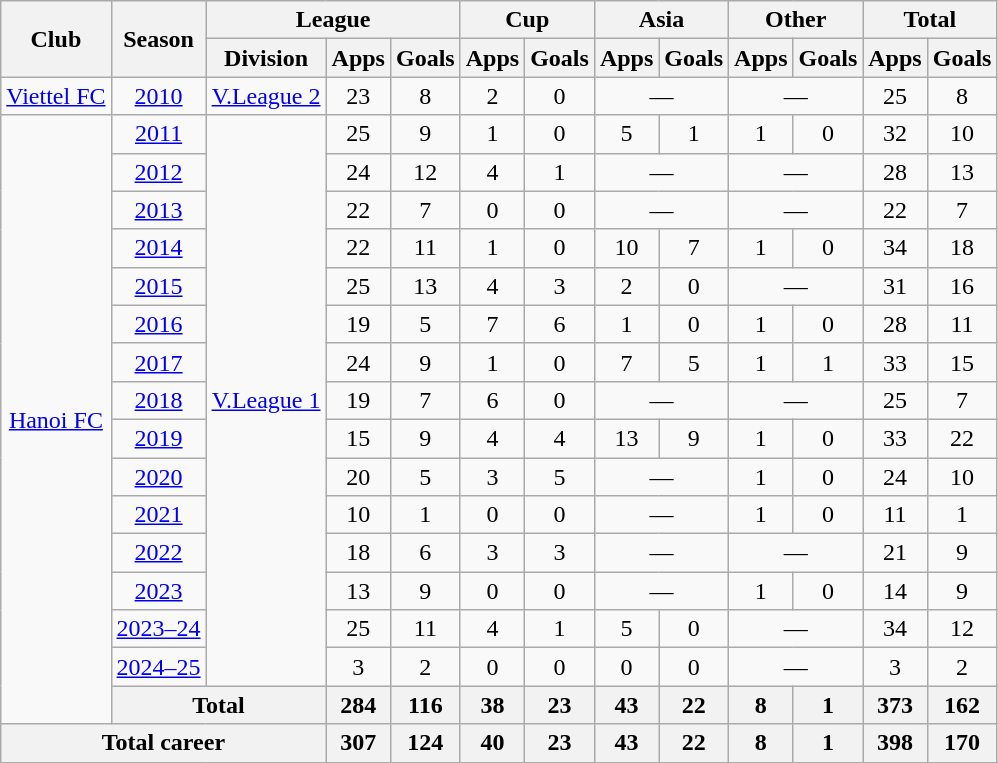<table class="wikitable" style="text-align: center;">
<tr>
<th rowspan="2">Club</th>
<th rowspan="2">Season</th>
<th colspan="3">League</th>
<th colspan="2">Cup</th>
<th colspan="2">Asia</th>
<th colspan="2">Other</th>
<th colspan="2">Total</th>
</tr>
<tr>
<th>Division</th>
<th>Apps</th>
<th>Goals</th>
<th>Apps</th>
<th>Goals</th>
<th>Apps</th>
<th>Goals</th>
<th>Apps</th>
<th>Goals</th>
<th>Apps</th>
<th>Goals</th>
</tr>
<tr>
<td><a href='#'>Viettel FC</a></td>
<td><a href='#'>2010</a></td>
<td><a href='#'>V.League 2</a></td>
<td>23</td>
<td>8</td>
<td>2</td>
<td>0</td>
<td colspan="2">—</td>
<td colspan="2">—</td>
<td>25</td>
<td>8</td>
</tr>
<tr>
<td rowspan="16"><a href='#'>Hanoi FC</a></td>
<td><a href='#'>2011</a></td>
<td rowspan="15"><a href='#'>V.League 1</a></td>
<td>25</td>
<td>9</td>
<td>1</td>
<td>0</td>
<td>5</td>
<td>1</td>
<td>1</td>
<td>0</td>
<td>32</td>
<td>10</td>
</tr>
<tr>
<td><a href='#'>2012</a></td>
<td>24</td>
<td>12</td>
<td>4</td>
<td>1</td>
<td colspan="2">—</td>
<td colspan="2">—</td>
<td>28</td>
<td>13</td>
</tr>
<tr>
<td><a href='#'>2013</a></td>
<td>22</td>
<td>7</td>
<td>0</td>
<td>0</td>
<td colspan="2">—</td>
<td colspan="2">—</td>
<td>22</td>
<td>7</td>
</tr>
<tr>
<td><a href='#'>2014</a></td>
<td>22</td>
<td>11</td>
<td>1</td>
<td>0</td>
<td>10</td>
<td>7</td>
<td>1</td>
<td>0</td>
<td>34</td>
<td>18</td>
</tr>
<tr>
<td><a href='#'>2015</a></td>
<td>25</td>
<td>13</td>
<td>4</td>
<td>3</td>
<td>2</td>
<td>0</td>
<td colspan="2">—</td>
<td>31</td>
<td>16</td>
</tr>
<tr>
<td><a href='#'>2016</a></td>
<td>19</td>
<td>5</td>
<td>7</td>
<td>6</td>
<td>1</td>
<td>0</td>
<td>1</td>
<td>0</td>
<td>28</td>
<td>11</td>
</tr>
<tr>
<td><a href='#'>2017</a></td>
<td>24</td>
<td>9</td>
<td>1</td>
<td>0</td>
<td>7</td>
<td>5</td>
<td>1</td>
<td>1</td>
<td>33</td>
<td>15</td>
</tr>
<tr>
<td><a href='#'>2018</a></td>
<td>19</td>
<td>7</td>
<td>6</td>
<td>0</td>
<td colspan="2">—</td>
<td colspan="2">—</td>
<td>25</td>
<td>7</td>
</tr>
<tr>
<td><a href='#'>2019</a></td>
<td>15</td>
<td>9</td>
<td>4</td>
<td>4</td>
<td>13</td>
<td>9</td>
<td>1</td>
<td>0</td>
<td>33</td>
<td>22</td>
</tr>
<tr>
<td><a href='#'>2020</a></td>
<td>20</td>
<td>5</td>
<td>3</td>
<td>5</td>
<td colspan="2">—</td>
<td>1</td>
<td>0</td>
<td>24</td>
<td>10</td>
</tr>
<tr>
<td><a href='#'>2021</a></td>
<td>10</td>
<td>1</td>
<td>0</td>
<td>0</td>
<td colspan="2">—</td>
<td>1</td>
<td>0</td>
<td>11</td>
<td>1</td>
</tr>
<tr>
<td><a href='#'>2022</a></td>
<td>18</td>
<td>6</td>
<td>3</td>
<td>3</td>
<td colspan="2">—</td>
<td colspan="2">—</td>
<td>21</td>
<td>9</td>
</tr>
<tr>
<td><a href='#'>2023</a></td>
<td>13</td>
<td>9</td>
<td>0</td>
<td>0</td>
<td colspan="2">—</td>
<td>1</td>
<td>0</td>
<td>14</td>
<td>9</td>
</tr>
<tr>
<td><a href='#'>2023–24</a></td>
<td>25</td>
<td>11</td>
<td>4</td>
<td>1</td>
<td>5</td>
<td>0</td>
<td colspan="2">—</td>
<td>34</td>
<td>12</td>
</tr>
<tr>
<td><a href='#'>2024–25</a></td>
<td>3</td>
<td>2</td>
<td>0</td>
<td>0</td>
<td>0</td>
<td>0</td>
<td colspan=2>—</td>
<td>3</td>
<td>2</td>
</tr>
<tr>
<th colspan=2>Total</th>
<th>284</th>
<th>116</th>
<th>38</th>
<th>23</th>
<th>43</th>
<th>22</th>
<th>8</th>
<th>1</th>
<th>373</th>
<th>162</th>
</tr>
<tr>
<th colspan="3">Total career</th>
<th>307</th>
<th>124</th>
<th>40</th>
<th>23</th>
<th>43</th>
<th>22</th>
<th>8</th>
<th>1</th>
<th>398</th>
<th>170</th>
</tr>
</table>
